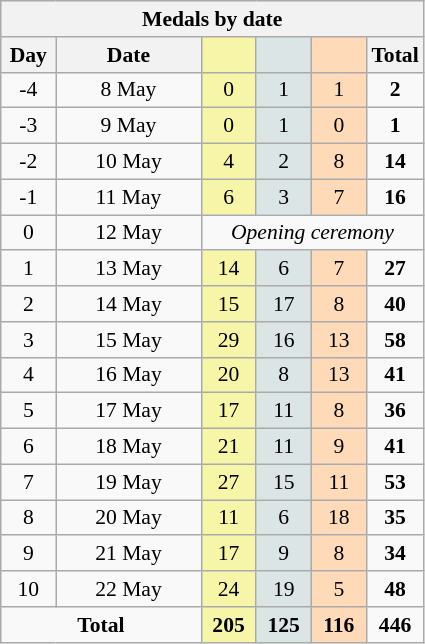<table class="wikitable" style="font-size:90%; text-align:center;">
<tr style="background:#efefef;">
<th colspan=6><strong>Medals by date</strong></th>
</tr>
<tr>
<th width=30><strong>Day</strong></th>
<th width=90><strong>Date</strong></th>
<th width=30 style="background:#F7F6A8;"></th>
<th width=30 style="background:#DCE5E5;"></th>
<th width=30 style="background:#FFDAB9;"></th>
<th width=30><strong>Total</strong></th>
</tr>
<tr>
<td>-4</td>
<td>8 May</td>
<td style="background:#F7F6A8;">0</td>
<td style="background:#DCE5E5;">1</td>
<td style="background:#FFDAB9;">1</td>
<td><strong>2</strong></td>
</tr>
<tr>
<td>-3</td>
<td>9 May</td>
<td style="background:#F7F6A8;">0</td>
<td style="background:#DCE5E5;">1</td>
<td style="background:#FFDAB9;">0</td>
<td><strong>1</strong></td>
</tr>
<tr>
<td>-2</td>
<td>10 May</td>
<td style="background:#F7F6A8;">4</td>
<td style="background:#DCE5E5;">2</td>
<td style="background:#FFDAB9;">8</td>
<td><strong>14</strong></td>
</tr>
<tr>
<td>-1</td>
<td>11 May</td>
<td style="background:#F7F6A8;">6</td>
<td style="background:#DCE5E5;">3</td>
<td style="background:#FFDAB9;">7</td>
<td><strong>16</strong></td>
</tr>
<tr>
<td>0</td>
<td>12 May</td>
<td colspan="4"><em>Opening ceremony</em></td>
</tr>
<tr>
<td>1</td>
<td>13 May</td>
<td style="background:#F7F6A8;">14</td>
<td style="background:#DCE5E5;">6</td>
<td style="background:#FFDAB9;">7</td>
<td><strong>27</strong></td>
</tr>
<tr>
<td>2</td>
<td>14 May</td>
<td style="background:#F7F6A8;">15</td>
<td style="background:#DCE5E5;">17</td>
<td style="background:#FFDAB9;">8</td>
<td><strong>40</strong></td>
</tr>
<tr>
<td>3</td>
<td>15 May</td>
<td style="background:#F7F6A8;">29</td>
<td style="background:#DCE5E5;">16</td>
<td style="background:#FFDAB9;">13</td>
<td><strong>58</strong></td>
</tr>
<tr>
<td>4</td>
<td>16 May</td>
<td style="background:#F7F6A8;">20</td>
<td style="background:#DCE5E5;">8</td>
<td style="background:#FFDAB9;">13</td>
<td><strong>41</strong></td>
</tr>
<tr>
<td>5</td>
<td>17 May</td>
<td style="background:#F7F6A8;">17</td>
<td style="background:#DCE5E5;">11</td>
<td style="background:#FFDAB9;">8</td>
<td><strong>36</strong></td>
</tr>
<tr>
<td>6</td>
<td>18 May</td>
<td style="background:#F7F6A8;">21</td>
<td style="background:#DCE5E5;">11</td>
<td style="background:#FFDAB9;">9</td>
<td><strong>41</strong></td>
</tr>
<tr>
<td>7</td>
<td>19 May</td>
<td style="background:#F7F6A8;">27</td>
<td style="background:#DCE5E5;">15</td>
<td style="background:#FFDAB9;">11</td>
<td><strong>53</strong></td>
</tr>
<tr>
<td>8</td>
<td>20 May</td>
<td style="background:#F7F6A8;">11</td>
<td style="background:#DCE5E5;">6</td>
<td style="background:#FFDAB9;">18</td>
<td><strong>35</strong></td>
</tr>
<tr>
<td>9</td>
<td>21 May</td>
<td style="background:#F7F6A8;">17</td>
<td style="background:#DCE5E5;">9</td>
<td style="background:#FFDAB9;">8</td>
<td><strong>34</strong></td>
</tr>
<tr>
<td>10</td>
<td>22 May</td>
<td style="background:#F7F6A8;">24</td>
<td style="background:#DCE5E5;">19</td>
<td style="background:#FFDAB9;">5</td>
<td><strong>48</strong></td>
</tr>
<tr>
<td colspan="2"><strong>Total</strong></td>
<td style="background:#F7F6A8;"><strong>205</strong></td>
<td style="background:#DCE5E5;"><strong>125</strong></td>
<td style="background:#FFDAB9;"><strong>116</strong></td>
<td><strong>446</strong></td>
</tr>
</table>
